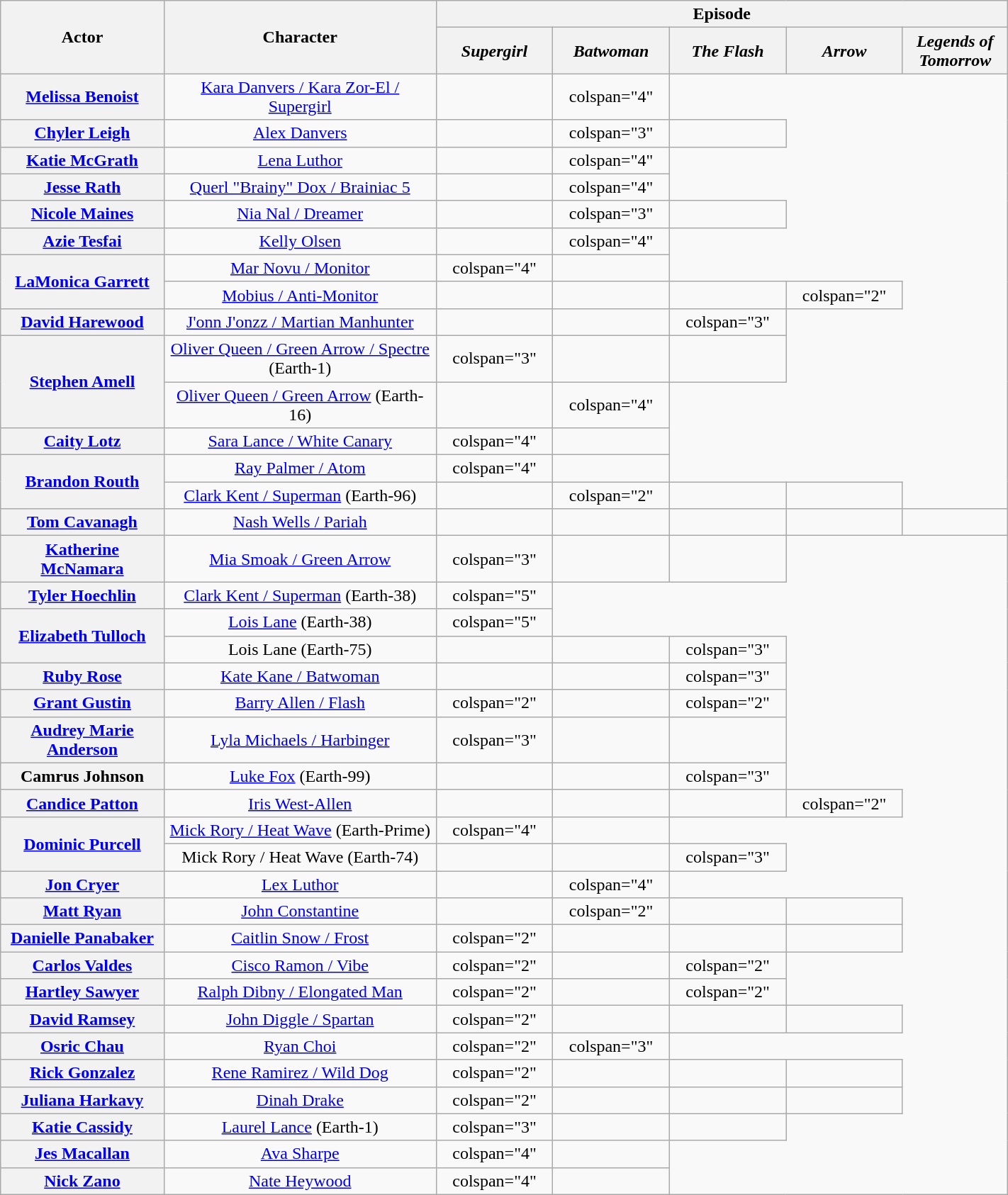<table class="wikitable plainrowheaders" style="width:75%; text-align: center;">
<tr>
<th scope="col" rowspan="2" style="width: 12%;">Actor</th>
<th scope="col" rowspan="2" style="width: 20%;">Character</th>
<th scope="col" colspan="5">Episode</th>
</tr>
<tr>
<th scope="col" style="width: 7%;"><em>Supergirl</em></th>
<th scope="col" style="width: 7%;"><em>Batwoman</em></th>
<th scope="col" style="width: 7%;"><em>The Flash</em></th>
<th scope="col" style="width: 7%;"><em>Arrow</em></th>
<th scope="col" style="width: 7%;"><em>Legends of Tomorrow</em></th>
</tr>
<tr>
<th scope="row" style="text-align: center;"><a href='#'>Melissa Benoist</a></th>
<td><a href='#'>Kara Danvers / Kara Zor-El / Supergirl</a></td>
<td></td>
<td>colspan="4" </td>
</tr>
<tr>
<th scope="row" style="text-align: center;"><a href='#'>Chyler Leigh</a></th>
<td><a href='#'>Alex Danvers</a></td>
<td></td>
<td>colspan="3" </td>
<td></td>
</tr>
<tr>
<th scope="row" style="text-align: center;"><a href='#'>Katie McGrath</a></th>
<td><a href='#'>Lena Luthor</a></td>
<td></td>
<td>colspan="4" </td>
</tr>
<tr>
<th scope="row" style="text-align: center;"><a href='#'>Jesse Rath</a></th>
<td><a href='#'>Querl "Brainy" Dox / Brainiac 5</a></td>
<td></td>
<td>colspan="4" </td>
</tr>
<tr>
<th scope="row" style="text-align: center;"><a href='#'>Nicole Maines</a></th>
<td><a href='#'>Nia Nal / Dreamer</a></td>
<td></td>
<td>colspan="3" </td>
<td></td>
</tr>
<tr>
<th scope="row" style="text-align: center;"><a href='#'>Azie Tesfai</a></th>
<td><a href='#'>Kelly Olsen</a></td>
<td></td>
<td>colspan="4" </td>
</tr>
<tr>
<th scope="row" rowspan="2" style="text-align: center;"><a href='#'>LaMonica Garrett</a></th>
<td><a href='#'>Mar Novu / Monitor</a></td>
<td>colspan="4" </td>
<td></td>
</tr>
<tr>
<td><a href='#'>Mobius / Anti-Monitor</a></td>
<td></td>
<td></td>
<td></td>
<td>colspan="2" </td>
</tr>
<tr>
<th scope="row" style="text-align: center;"><a href='#'>David Harewood</a></th>
<td><a href='#'>J'onn J'onzz / Martian Manhunter</a></td>
<td></td>
<td></td>
<td>colspan="3" </td>
</tr>
<tr>
<th scope="row" rowspan="2" style="text-align: center;"><a href='#'>Stephen Amell</a></th>
<td><a href='#'>Oliver Queen / Green Arrow / Spectre</a> (Earth-1)</td>
<td>colspan="3" </td>
<td></td>
<td></td>
</tr>
<tr>
<td><a href='#'>Oliver Queen / Green Arrow</a> (Earth-16)</td>
<td></td>
<td>colspan="4" </td>
</tr>
<tr>
<th scope="row" style="text-align: center;"><a href='#'>Caity Lotz</a></th>
<td><a href='#'>Sara Lance / White Canary</a></td>
<td>colspan="4" </td>
<td></td>
</tr>
<tr>
<th scope="row" rowspan="2" style="text-align: center;"><a href='#'>Brandon Routh</a></th>
<td><a href='#'>Ray Palmer / Atom</a></td>
<td>colspan="4" </td>
<td></td>
</tr>
<tr>
<td><a href='#'>Clark Kent / Superman</a> (Earth-96)</td>
<td></td>
<td>colspan="2" </td>
<td></td>
<td></td>
</tr>
<tr>
<th scope="row" style="text-align: center;"><a href='#'>Tom Cavanagh</a></th>
<td><a href='#'>Nash Wells / Pariah</a></td>
<td></td>
<td></td>
<td></td>
<td></td>
<td></td>
</tr>
<tr>
<th scope="row" style="text-align: center;"><a href='#'>Katherine McNamara</a></th>
<td><a href='#'>Mia Smoak / Green Arrow</a></td>
<td>colspan="3" </td>
<td></td>
<td></td>
</tr>
<tr>
<th scope="row" style="text-align: center;"><a href='#'>Tyler Hoechlin</a></th>
<td><a href='#'>Clark Kent / Superman</a> (Earth-38)</td>
<td>colspan="5" </td>
</tr>
<tr>
<th scope="row" rowspan="2" style="text-align: center;"><a href='#'>Elizabeth Tulloch</a></th>
<td><a href='#'>Lois Lane</a> (Earth-38)</td>
<td>colspan="5" </td>
</tr>
<tr>
<td>Lois Lane (Earth-75)</td>
<td></td>
<td></td>
<td>colspan="3" </td>
</tr>
<tr>
<th scope="row" style="text-align: center;"><a href='#'>Ruby Rose</a></th>
<td><a href='#'>Kate Kane / Batwoman</a></td>
<td></td>
<td></td>
<td>colspan="3" </td>
</tr>
<tr>
<th scope="row" style="text-align: center;"><a href='#'>Grant Gustin</a></th>
<td><a href='#'>Barry Allen / Flash</a></td>
<td>colspan="2" </td>
<td></td>
<td>colspan="2" </td>
</tr>
<tr>
<th scope="row" style="text-align: center;"><a href='#'>Audrey Marie Anderson</a></th>
<td><a href='#'>Lyla Michaels / Harbinger</a></td>
<td>colspan="3" </td>
<td></td>
<td><br></td>
</tr>
<tr>
<th scope="row" style="text-align: center;">Camrus Johnson</th>
<td><a href='#'>Luke Fox</a> (Earth-99)</td>
<td></td>
<td></td>
<td>colspan="3" </td>
</tr>
<tr>
<th scope="row" style="text-align: center;"><a href='#'>Candice Patton</a></th>
<td><a href='#'>Iris West-Allen</a></td>
<td></td>
<td></td>
<td></td>
<td>colspan="2" </td>
</tr>
<tr>
<th scope="row" rowspan="2" style="text-align: center;"><a href='#'>Dominic Purcell</a></th>
<td><a href='#'>Mick Rory / Heat Wave</a> (Earth-Prime)</td>
<td>colspan="4" </td>
<td></td>
</tr>
<tr>
<td>Mick Rory / Heat Wave (Earth-74)</td>
<td></td>
<td></td>
<td>colspan="3" </td>
</tr>
<tr>
<th scope="row" style="text-align: center;"><a href='#'>Jon Cryer</a></th>
<td><a href='#'>Lex Luthor</a></td>
<td></td>
<td>colspan="4" </td>
</tr>
<tr>
<th scope="row" style="text-align: center;"><a href='#'>Matt Ryan</a></th>
<td><a href='#'>John Constantine</a></td>
<td></td>
<td>colspan="2" </td>
<td></td>
<td><br></td>
</tr>
<tr>
<th scope="row" style="text-align: center;"><a href='#'>Danielle Panabaker</a></th>
<td><a href='#'>Caitlin Snow / Frost</a></td>
<td>colspan="2" </td>
<td></td>
<td></td>
<td></td>
</tr>
<tr>
<th scope="row" style="text-align: center;"><a href='#'>Carlos Valdes</a></th>
<td><a href='#'>Cisco Ramon / Vibe</a></td>
<td>colspan="2" </td>
<td></td>
<td>colspan="2" </td>
</tr>
<tr>
<th scope="row" style="text-align: center;"><a href='#'>Hartley Sawyer</a></th>
<td><a href='#'>Ralph Dibny / Elongated Man</a></td>
<td>colspan="2" </td>
<td></td>
<td>colspan="2" </td>
</tr>
<tr>
<th scope="row" style="text-align: center;"><a href='#'>David Ramsey</a></th>
<td><a href='#'>John Diggle / Spartan</a></td>
<td>colspan="2" </td>
<td></td>
<td></td>
<td></td>
</tr>
<tr>
<th scope="row" style="text-align: center;"><a href='#'>Osric Chau</a></th>
<td><a href='#'>Ryan Choi</a></td>
<td>colspan="2" </td>
<td>colspan="3" <br></td>
</tr>
<tr>
<th scope="row" style="text-align: center;"><a href='#'>Rick Gonzalez</a></th>
<td><a href='#'>Rene Ramirez / Wild Dog</a></td>
<td>colspan="2" </td>
<td></td>
<td></td>
<td></td>
</tr>
<tr>
<th scope="row" style="text-align: center;"><a href='#'>Juliana Harkavy</a></th>
<td><a href='#'>Dinah Drake</a></td>
<td>colspan="2" </td>
<td></td>
<td></td>
<td></td>
</tr>
<tr>
<th scope="row" style="text-align: center;"><a href='#'>Katie Cassidy</a></th>
<td><a href='#'>Laurel Lance</a> (Earth-1)</td>
<td>colspan="3" </td>
<td></td>
<td><br></td>
</tr>
<tr>
<th scope="row" style="text-align: center;"><a href='#'>Jes Macallan</a></th>
<td><a href='#'>Ava Sharpe</a></td>
<td>colspan="4" </td>
<td></td>
</tr>
<tr>
<th scope="row" style="text-align: center;"><a href='#'>Nick Zano</a></th>
<td><a href='#'>Nate Heywood</a></td>
<td>colspan="4" </td>
<td><br></td>
</tr>
</table>
